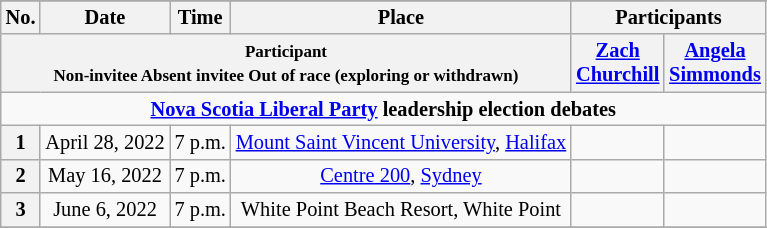<table class="wikitable" style="font-size:85%; text-align:center;">
<tr>
</tr>
<tr>
<th style="white-space:nowrap;">No.</th>
<th>Date</th>
<th>Time</th>
<th>Place</th>
<th scope="col" colspan="5">Participants</th>
</tr>
<tr>
<th colspan="4"><small> Participant <br>  Non-invitee  Absent invitee  Out of race (exploring or withdrawn)</small></th>
<th scope="col" style="width:4em;"><a href='#'>Zach Churchill</a></th>
<th scope="col" style="width:4em;"><a href='#'>Angela Simmonds</a></th>
</tr>
<tr>
<td colspan="9" style="background:#F9F9F9; color:black; vertical-align: top; text-align: center;" class="table-no"><strong><a href='#'>Nova Scotia Liberal Party</a> leadership election debates</strong></td>
</tr>
<tr>
<th>1</th>
<td style="white-space:nowrap;">April 28, 2022</td>
<td style="white-space:nowrap;">7 p.m.</td>
<td style="white-space:nowrap;"><a href='#'>Mount Saint Vincent University</a>, <a href='#'>Halifax</a></td>
<td></td>
<td></td>
</tr>
<tr>
<th>2</th>
<td style="white-space:nowrap;">May 16, 2022</td>
<td style="white-space:nowrap;">7 p.m.</td>
<td style="white-space:nowrap;"><a href='#'>Centre 200</a>, <a href='#'>Sydney</a></td>
<td></td>
<td></td>
</tr>
<tr>
<th>3</th>
<td style="white-space:nowrap;">June 6, 2022</td>
<td style="white-space:nowrap;">7 p.m.</td>
<td style="white-space:nowrap;">White Point Beach Resort, White Point</td>
<td></td>
<td></td>
</tr>
<tr>
</tr>
</table>
